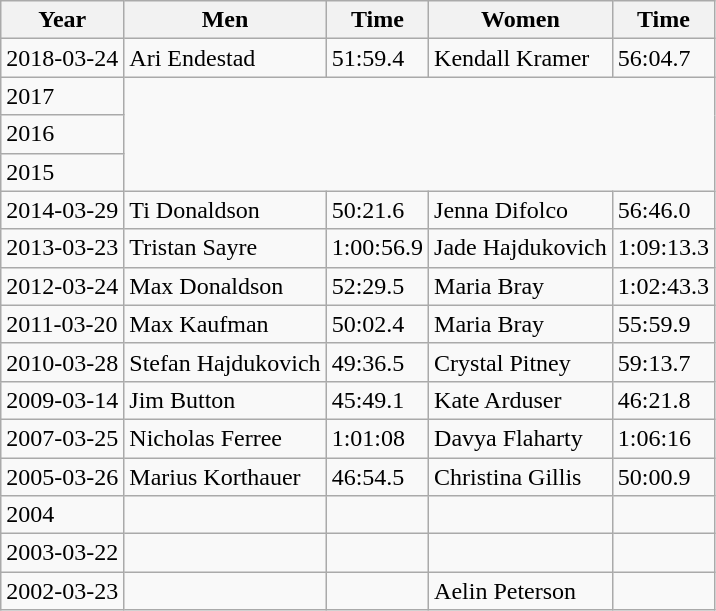<table class="wikitable">
<tr>
<th>Year</th>
<th>Men</th>
<th>Time</th>
<th>Women</th>
<th>Time</th>
</tr>
<tr>
<td>2018-03-24</td>
<td>Ari Endestad</td>
<td>51:59.4</td>
<td>Kendall Kramer</td>
<td>56:04.7</td>
</tr>
<tr>
<td>2017</td>
</tr>
<tr>
<td>2016</td>
</tr>
<tr>
<td>2015</td>
</tr>
<tr>
<td>2014-03-29</td>
<td>Ti Donaldson</td>
<td>50:21.6</td>
<td>Jenna Difolco</td>
<td>56:46.0</td>
</tr>
<tr>
<td>2013-03-23</td>
<td>Tristan Sayre</td>
<td>1:00:56.9</td>
<td>Jade Hajdukovich</td>
<td>1:09:13.3</td>
</tr>
<tr>
<td>2012-03-24</td>
<td>Max Donaldson</td>
<td>52:29.5</td>
<td>Maria Bray</td>
<td>1:02:43.3</td>
</tr>
<tr>
<td>2011-03-20</td>
<td>Max Kaufman</td>
<td>50:02.4</td>
<td>Maria Bray</td>
<td>55:59.9</td>
</tr>
<tr>
<td>2010-03-28</td>
<td>Stefan Hajdukovich</td>
<td>49:36.5</td>
<td>Crystal Pitney</td>
<td>59:13.7</td>
</tr>
<tr>
<td>2009-03-14</td>
<td>Jim Button</td>
<td>45:49.1</td>
<td>Kate Arduser</td>
<td>46:21.8</td>
</tr>
<tr>
<td>2007-03-25</td>
<td>Nicholas Ferree</td>
<td>1:01:08</td>
<td>Davya Flaharty</td>
<td>1:06:16</td>
</tr>
<tr>
<td>2005-03-26</td>
<td>Marius Korthauer</td>
<td>46:54.5</td>
<td>Christina Gillis</td>
<td>50:00.9</td>
</tr>
<tr>
<td>2004</td>
<td></td>
<td></td>
<td></td>
<td></td>
</tr>
<tr>
<td>2003-03-22</td>
<td></td>
<td></td>
<td></td>
<td></td>
</tr>
<tr>
<td>2002-03-23</td>
<td></td>
<td></td>
<td>Aelin Peterson</td>
<td></td>
</tr>
</table>
